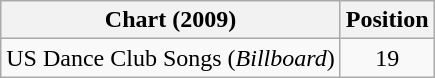<table class="wikitable">
<tr>
<th>Chart (2009)</th>
<th>Position</th>
</tr>
<tr>
<td>US Dance Club Songs (<em>Billboard</em>)</td>
<td align="center">19</td>
</tr>
</table>
